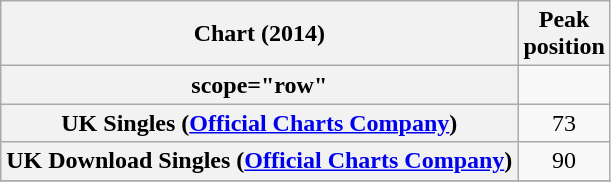<table class="wikitable sortable plainrowheaders">
<tr>
<th>Chart (2014)</th>
<th>Peak<br>position</th>
</tr>
<tr>
<th>scope="row" </th>
</tr>
<tr>
<th scope="row">UK Singles (<a href='#'>Official Charts Company</a>)</th>
<td style="text-align:center;">73</td>
</tr>
<tr>
<th scope="row">UK Download Singles (<a href='#'>Official Charts Company</a>)</th>
<td style="text-align:center;">90</td>
</tr>
<tr>
</tr>
</table>
